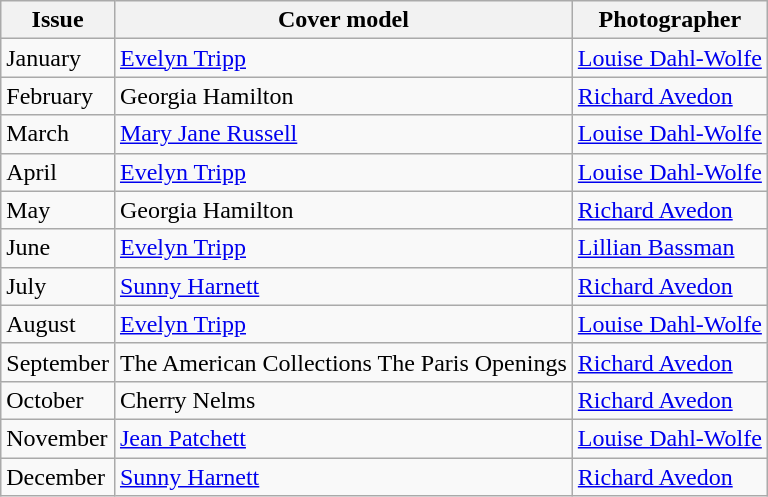<table class="sortable wikitable">
<tr>
<th>Issue</th>
<th>Cover model</th>
<th>Photographer</th>
</tr>
<tr>
<td>January</td>
<td><a href='#'>Evelyn Tripp</a></td>
<td><a href='#'>Louise Dahl-Wolfe</a></td>
</tr>
<tr>
<td>February</td>
<td>Georgia Hamilton</td>
<td><a href='#'>Richard Avedon</a></td>
</tr>
<tr>
<td>March</td>
<td><a href='#'>Mary Jane Russell</a></td>
<td><a href='#'>Louise Dahl-Wolfe</a></td>
</tr>
<tr>
<td>April</td>
<td><a href='#'>Evelyn Tripp</a></td>
<td><a href='#'>Louise Dahl-Wolfe</a></td>
</tr>
<tr>
<td>May</td>
<td>Georgia Hamilton</td>
<td><a href='#'>Richard Avedon</a></td>
</tr>
<tr>
<td>June</td>
<td><a href='#'>Evelyn Tripp</a></td>
<td><a href='#'>Lillian Bassman</a></td>
</tr>
<tr>
<td>July</td>
<td><a href='#'>Sunny Harnett</a></td>
<td><a href='#'>Richard Avedon</a></td>
</tr>
<tr>
<td>August</td>
<td><a href='#'>Evelyn Tripp</a></td>
<td><a href='#'>Louise Dahl-Wolfe</a></td>
</tr>
<tr>
<td>September</td>
<td>The American Collections The Paris Openings</td>
<td><a href='#'>Richard Avedon</a></td>
</tr>
<tr>
<td>October</td>
<td>Cherry Nelms</td>
<td><a href='#'>Richard Avedon</a></td>
</tr>
<tr>
<td>November</td>
<td><a href='#'>Jean Patchett</a></td>
<td><a href='#'>Louise Dahl-Wolfe</a></td>
</tr>
<tr>
<td>December</td>
<td><a href='#'>Sunny Harnett</a></td>
<td><a href='#'>Richard Avedon</a></td>
</tr>
</table>
